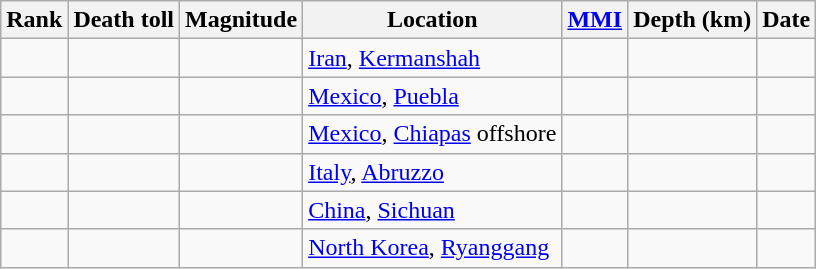<table class="sortable wikitable" style="font-size:100%;">
<tr>
<th>Rank</th>
<th>Death toll</th>
<th>Magnitude</th>
<th>Location</th>
<th><a href='#'>MMI</a></th>
<th>Depth (km)</th>
<th>Date</th>
</tr>
<tr>
<td></td>
<td></td>
<td></td>
<td> <a href='#'>Iran</a>, <a href='#'>Kermanshah</a></td>
<td></td>
<td></td>
<td></td>
</tr>
<tr>
<td></td>
<td></td>
<td></td>
<td> <a href='#'>Mexico</a>, <a href='#'>Puebla</a></td>
<td></td>
<td></td>
<td></td>
</tr>
<tr>
<td></td>
<td></td>
<td></td>
<td> <a href='#'>Mexico</a>, <a href='#'>Chiapas</a> offshore</td>
<td></td>
<td></td>
<td></td>
</tr>
<tr>
<td></td>
<td></td>
<td></td>
<td> <a href='#'>Italy</a>, <a href='#'>Abruzzo</a></td>
<td></td>
<td></td>
<td></td>
</tr>
<tr>
<td></td>
<td></td>
<td></td>
<td> <a href='#'>China</a>, <a href='#'>Sichuan</a></td>
<td></td>
<td></td>
<td></td>
</tr>
<tr>
<td></td>
<td></td>
<td></td>
<td> <a href='#'>North Korea</a>, <a href='#'>Ryanggang</a></td>
<td></td>
<td></td>
<td></td>
</tr>
</table>
